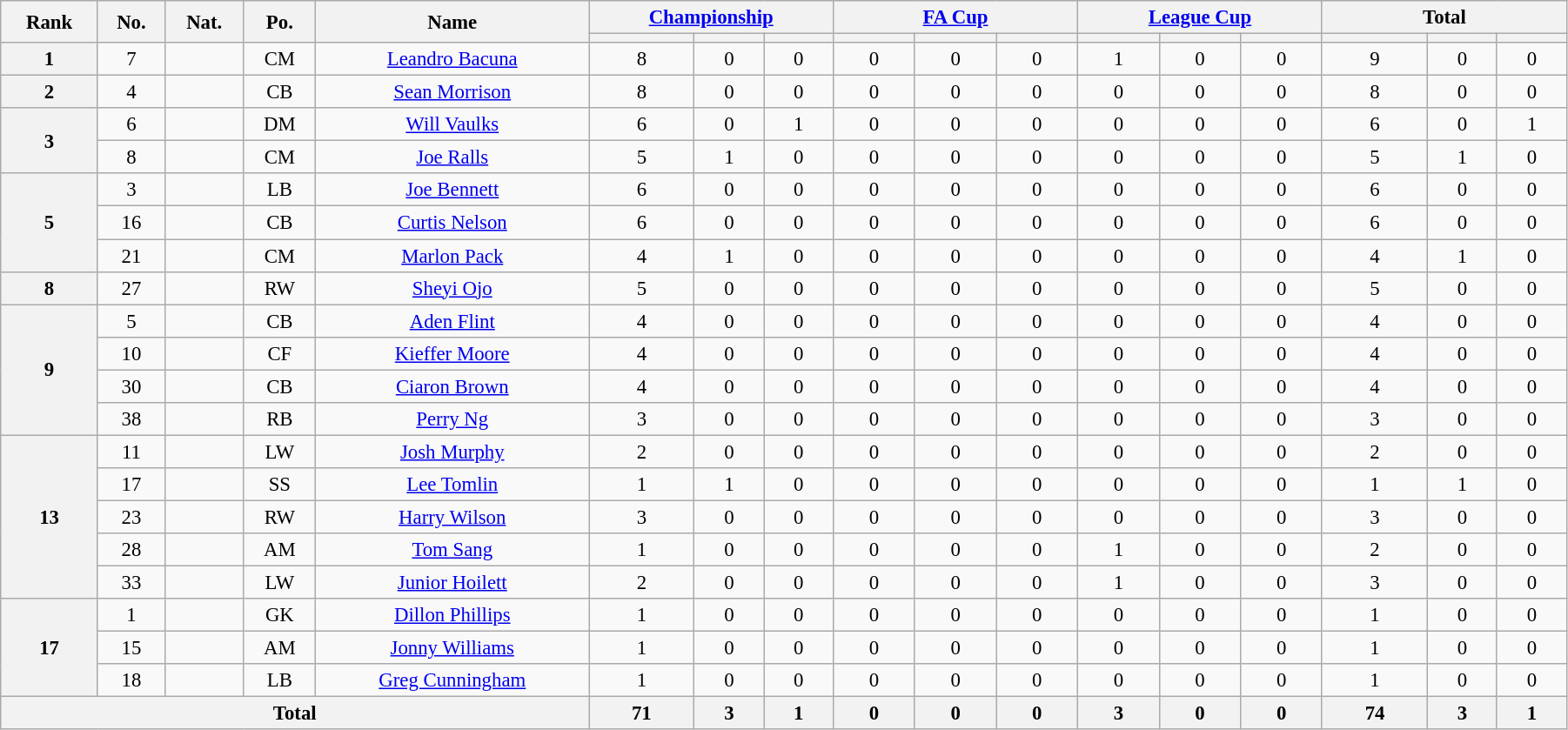<table class="wikitable" style="text-align:center; font-size:95%; width:95%;">
<tr>
<th rowspan=2>Rank</th>
<th rowspan=2>No.</th>
<th rowspan=2>Nat.</th>
<th rowspan=2>Po.</th>
<th rowspan=2>Name</th>
<th colspan=3 width=100px><a href='#'>Championship</a></th>
<th colspan=3 width=100px><a href='#'>FA Cup</a></th>
<th colspan=3 width=100px><a href='#'>League Cup</a></th>
<th colspan=3 width=100px>Total</th>
</tr>
<tr>
<th></th>
<th></th>
<th></th>
<th></th>
<th></th>
<th></th>
<th></th>
<th></th>
<th></th>
<th></th>
<th></th>
<th></th>
</tr>
<tr>
<th rowspan=1>1</th>
<td>7</td>
<td></td>
<td>CM</td>
<td><a href='#'>Leandro Bacuna</a></td>
<td>8</td>
<td>0</td>
<td>0</td>
<td>0</td>
<td>0</td>
<td>0</td>
<td>1</td>
<td>0</td>
<td>0</td>
<td>9</td>
<td>0</td>
<td>0</td>
</tr>
<tr>
<th rowspan=1>2</th>
<td>4</td>
<td></td>
<td>CB</td>
<td><a href='#'>Sean Morrison</a></td>
<td>8</td>
<td>0</td>
<td>0</td>
<td>0</td>
<td>0</td>
<td>0</td>
<td>0</td>
<td>0</td>
<td>0</td>
<td>8</td>
<td>0</td>
<td>0</td>
</tr>
<tr>
<th rowspan=2>3</th>
<td>6</td>
<td></td>
<td>DM</td>
<td><a href='#'>Will Vaulks</a></td>
<td>6</td>
<td>0</td>
<td>1</td>
<td>0</td>
<td>0</td>
<td>0</td>
<td>0</td>
<td>0</td>
<td>0</td>
<td>6</td>
<td>0</td>
<td>1</td>
</tr>
<tr>
<td>8</td>
<td></td>
<td>CM</td>
<td><a href='#'>Joe Ralls</a></td>
<td>5</td>
<td>1</td>
<td>0</td>
<td>0</td>
<td>0</td>
<td>0</td>
<td>0</td>
<td>0</td>
<td>0</td>
<td>5</td>
<td>1</td>
<td>0</td>
</tr>
<tr>
<th rowspan=3>5</th>
<td>3</td>
<td></td>
<td>LB</td>
<td><a href='#'>Joe Bennett</a></td>
<td>6</td>
<td>0</td>
<td>0</td>
<td>0</td>
<td>0</td>
<td>0</td>
<td>0</td>
<td>0</td>
<td>0</td>
<td>6</td>
<td>0</td>
<td>0</td>
</tr>
<tr>
<td>16</td>
<td></td>
<td>CB</td>
<td><a href='#'>Curtis Nelson</a></td>
<td>6</td>
<td>0</td>
<td>0</td>
<td>0</td>
<td>0</td>
<td>0</td>
<td>0</td>
<td>0</td>
<td>0</td>
<td>6</td>
<td>0</td>
<td>0</td>
</tr>
<tr>
<td>21</td>
<td></td>
<td>CM</td>
<td><a href='#'>Marlon Pack</a></td>
<td>4</td>
<td>1</td>
<td>0</td>
<td>0</td>
<td>0</td>
<td>0</td>
<td>0</td>
<td>0</td>
<td>0</td>
<td>4</td>
<td>1</td>
<td>0</td>
</tr>
<tr>
<th rowspan=1>8</th>
<td>27</td>
<td></td>
<td>RW</td>
<td><a href='#'>Sheyi Ojo</a></td>
<td>5</td>
<td>0</td>
<td>0</td>
<td>0</td>
<td>0</td>
<td>0</td>
<td>0</td>
<td>0</td>
<td>0</td>
<td>5</td>
<td>0</td>
<td>0</td>
</tr>
<tr>
<th rowspan=4>9</th>
<td>5</td>
<td></td>
<td>CB</td>
<td><a href='#'>Aden Flint</a></td>
<td>4</td>
<td>0</td>
<td>0</td>
<td>0</td>
<td>0</td>
<td>0</td>
<td>0</td>
<td>0</td>
<td>0</td>
<td>4</td>
<td>0</td>
<td>0</td>
</tr>
<tr>
<td>10</td>
<td></td>
<td>CF</td>
<td><a href='#'>Kieffer Moore</a></td>
<td>4</td>
<td>0</td>
<td>0</td>
<td>0</td>
<td>0</td>
<td>0</td>
<td>0</td>
<td>0</td>
<td>0</td>
<td>4</td>
<td>0</td>
<td>0</td>
</tr>
<tr>
<td>30</td>
<td></td>
<td>CB</td>
<td><a href='#'>Ciaron Brown</a></td>
<td>4</td>
<td>0</td>
<td>0</td>
<td>0</td>
<td>0</td>
<td>0</td>
<td>0</td>
<td>0</td>
<td>0</td>
<td>4</td>
<td>0</td>
<td>0</td>
</tr>
<tr>
<td>38</td>
<td></td>
<td>RB</td>
<td><a href='#'>Perry Ng</a></td>
<td>3</td>
<td>0</td>
<td>0</td>
<td>0</td>
<td>0</td>
<td>0</td>
<td>0</td>
<td>0</td>
<td>0</td>
<td>3</td>
<td>0</td>
<td>0</td>
</tr>
<tr>
<th rowspan=5>13</th>
<td>11</td>
<td></td>
<td>LW</td>
<td><a href='#'>Josh Murphy</a></td>
<td>2</td>
<td>0</td>
<td>0</td>
<td>0</td>
<td>0</td>
<td>0</td>
<td>0</td>
<td>0</td>
<td>0</td>
<td>2</td>
<td>0</td>
<td>0</td>
</tr>
<tr>
<td>17</td>
<td></td>
<td>SS</td>
<td><a href='#'>Lee Tomlin</a></td>
<td>1</td>
<td>1</td>
<td>0</td>
<td>0</td>
<td>0</td>
<td>0</td>
<td>0</td>
<td>0</td>
<td>0</td>
<td>1</td>
<td>1</td>
<td>0</td>
</tr>
<tr>
<td>23</td>
<td></td>
<td>RW</td>
<td><a href='#'>Harry Wilson</a></td>
<td>3</td>
<td>0</td>
<td>0</td>
<td>0</td>
<td>0</td>
<td>0</td>
<td>0</td>
<td>0</td>
<td>0</td>
<td>3</td>
<td>0</td>
<td>0</td>
</tr>
<tr>
<td>28</td>
<td></td>
<td>AM</td>
<td><a href='#'>Tom Sang</a></td>
<td>1</td>
<td>0</td>
<td>0</td>
<td>0</td>
<td>0</td>
<td>0</td>
<td>1</td>
<td>0</td>
<td>0</td>
<td>2</td>
<td>0</td>
<td>0</td>
</tr>
<tr>
<td>33</td>
<td></td>
<td>LW</td>
<td><a href='#'>Junior Hoilett</a></td>
<td>2</td>
<td>0</td>
<td>0</td>
<td>0</td>
<td>0</td>
<td>0</td>
<td>1</td>
<td>0</td>
<td>0</td>
<td>3</td>
<td>0</td>
<td>0</td>
</tr>
<tr>
<th rowspan=3>17</th>
<td>1</td>
<td></td>
<td>GK</td>
<td><a href='#'>Dillon Phillips</a></td>
<td>1</td>
<td>0</td>
<td>0</td>
<td>0</td>
<td>0</td>
<td>0</td>
<td>0</td>
<td>0</td>
<td>0</td>
<td>1</td>
<td>0</td>
<td>0</td>
</tr>
<tr>
<td>15</td>
<td></td>
<td>AM</td>
<td><a href='#'>Jonny Williams</a></td>
<td>1</td>
<td>0</td>
<td>0</td>
<td>0</td>
<td>0</td>
<td>0</td>
<td>0</td>
<td>0</td>
<td>0</td>
<td>1</td>
<td>0</td>
<td>0</td>
</tr>
<tr>
<td>18</td>
<td></td>
<td>LB</td>
<td><a href='#'>Greg Cunningham</a></td>
<td>1</td>
<td>0</td>
<td>0</td>
<td>0</td>
<td>0</td>
<td>0</td>
<td>0</td>
<td>0</td>
<td>0</td>
<td>1</td>
<td>0</td>
<td>0</td>
</tr>
<tr>
<th colspan=5>Total</th>
<th>71</th>
<th>3</th>
<th>1</th>
<th>0</th>
<th>0</th>
<th>0</th>
<th>3</th>
<th>0</th>
<th>0</th>
<th>74</th>
<th>3</th>
<th>1</th>
</tr>
</table>
